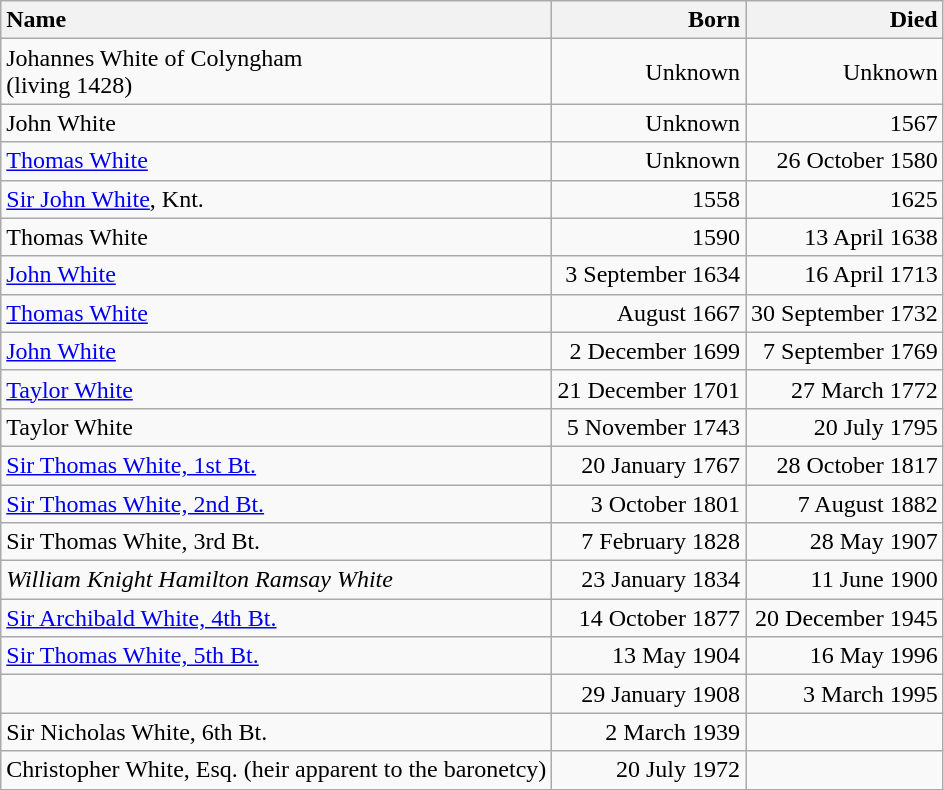<table class="wikitable">
<tr>
<th scope="col" style="text-align: left;">Name</th>
<th scope="col" style="text-align: right;">Born</th>
<th scope="col" style="text-align: right;">Died</th>
</tr>
<tr>
<td scope="col" style="text-align: left;">Johannes White of Colyngham<br>(living 1428)</td>
<td scope="col" style="text-align: right;">Unknown</td>
<td scope="col" style="text-align: right;">Unknown</td>
</tr>
<tr>
<td scope="col" style="text-align: left;">John White</td>
<td scope="col" style="text-align: right;">Unknown</td>
<td scope="col" style="text-align: right;">1567</td>
</tr>
<tr>
<td scope="col" style="text-align: left;"><a href='#'>Thomas White</a></td>
<td scope="col" style="text-align: right;">Unknown</td>
<td scope="col" style="text-align: right;">26 October 1580</td>
</tr>
<tr>
<td scope="col" style="text-align: left;"><a href='#'>Sir John White</a>, Knt.</td>
<td scope="col" style="text-align: right;">1558</td>
<td scope="col" style="text-align: right;">1625</td>
</tr>
<tr>
<td scope="col" style="text-align: left;">Thomas White</td>
<td scope="col" style="text-align: right;">1590</td>
<td scope="col" style="text-align: right;">13 April 1638</td>
</tr>
<tr>
<td scope="col" style="text-align: left;"><a href='#'>John White</a></td>
<td scope="col" style="text-align: right;">3 September 1634</td>
<td scope="col" style="text-align: right;">16 April 1713</td>
</tr>
<tr>
<td scope="col" style="text-align: left;"><a href='#'>Thomas White</a></td>
<td scope="col" style="text-align: right;">August 1667</td>
<td scope="col" style="text-align: right;">30 September 1732</td>
</tr>
<tr>
<td scope="col" style="text-align: left;"><a href='#'>John White</a></td>
<td scope="col" style="text-align: right;">2 December 1699</td>
<td scope="col" style="text-align: right;">7 September 1769</td>
</tr>
<tr>
<td scope="col" style="text-align: left;"><a href='#'>Taylor White</a></td>
<td scope="col" style="text-align: right;">21 December 1701</td>
<td scope="col" style="text-align: right;">27 March 1772</td>
</tr>
<tr>
<td scope="col" style="text-align: left;">Taylor White</td>
<td scope="col" style="text-align: right;">5 November 1743</td>
<td scope="col" style="text-align: right;">20 July 1795</td>
</tr>
<tr>
<td scope="col" style="text-align: left;"><a href='#'>Sir Thomas White, 1st Bt.</a></td>
<td scope="col" style="text-align: right;">20 January 1767</td>
<td scope="col" style="text-align: right;">28 October 1817</td>
</tr>
<tr>
<td scope="col" style="text-align: left;"><a href='#'>Sir Thomas White, 2nd Bt.</a></td>
<td scope="col" style="text-align: right;">3 October 1801</td>
<td scope="col" style="text-align: right;">7 August 1882</td>
</tr>
<tr>
<td scope="col" style="text-align: left;">Sir Thomas White, 3rd Bt.</td>
<td scope="col" style="text-align: right;">7 February 1828</td>
<td scope="col" style="text-align: right;">28 May 1907</td>
</tr>
<tr>
<td scope="col" style="text-align: left;"><em>William Knight Hamilton Ramsay White</em></td>
<td scope="col" style="text-align: right;">23 January 1834</td>
<td scope="col" style="text-align: right;">11 June 1900</td>
</tr>
<tr>
<td scope="col" style="text-align: left;"><a href='#'>Sir Archibald White, 4th Bt.</a></td>
<td scope="col" style="text-align: right;">14 October 1877</td>
<td scope="col" style="text-align: right;">20 December 1945</td>
</tr>
<tr>
<td scope="col" style="text-align: left;"><a href='#'>Sir Thomas White, 5th Bt.</a></td>
<td scope="col" style="text-align: right;">13 May 1904</td>
<td scope="col" style="text-align: right;">16 May 1996</td>
</tr>
<tr>
<td scope="col" style="text-align: left;"></td>
<td scope="col" style="text-align: right;">29 January 1908</td>
<td scope="col" style="text-align: right;">3 March 1995</td>
</tr>
<tr>
<td scope="col" style="text-align: left;">Sir Nicholas White, 6th Bt.</td>
<td scope="col" style="text-align: right;">2 March 1939</td>
<td scope="col" style="text-align: right;"></td>
</tr>
<tr>
<td scope="col" style="text-align: left;">Christopher White, Esq. (heir apparent to the baronetcy)</td>
<td scope="col" style="text-align: right;">20 July 1972</td>
<td scope="col" style="text-align: right;"></td>
</tr>
</table>
